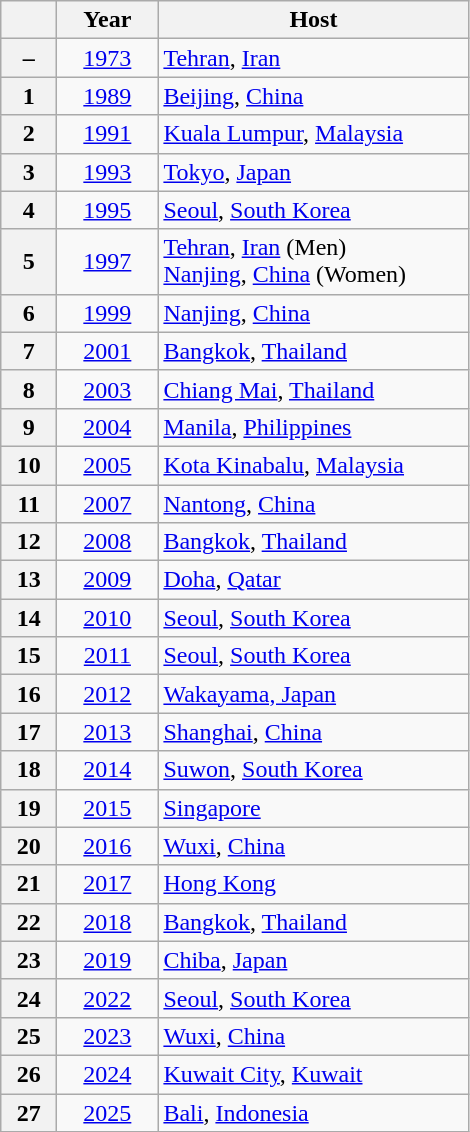<table class="wikitable" style="text-align:center;">
<tr>
<th scope=col width=30> </th>
<th scope=col width=60>Year</th>
<th scope=col width=200>Host</th>
</tr>
<tr>
<th scope=row>–</th>
<td><a href='#'>1973</a></td>
<td align=left> <a href='#'>Tehran</a>, <a href='#'>Iran</a></td>
</tr>
<tr>
<th scope=row>1</th>
<td><a href='#'>1989</a></td>
<td align=left> <a href='#'>Beijing</a>, <a href='#'>China</a></td>
</tr>
<tr>
<th scope=row>2</th>
<td><a href='#'>1991</a></td>
<td align=left> <a href='#'>Kuala Lumpur</a>, <a href='#'>Malaysia</a></td>
</tr>
<tr>
<th scope=row>3</th>
<td><a href='#'>1993</a></td>
<td align=left> <a href='#'>Tokyo</a>, <a href='#'>Japan</a></td>
</tr>
<tr>
<th scope=row>4</th>
<td><a href='#'>1995</a></td>
<td align=left> <a href='#'>Seoul</a>, <a href='#'>South Korea</a></td>
</tr>
<tr>
<th scope=row>5</th>
<td><a href='#'>1997</a></td>
<td align=left> <a href='#'>Tehran</a>, <a href='#'>Iran</a> (Men)<br> <a href='#'>Nanjing</a>, <a href='#'>China</a> (Women)</td>
</tr>
<tr>
<th scope=row>6</th>
<td><a href='#'>1999</a></td>
<td align=left> <a href='#'>Nanjing</a>, <a href='#'>China</a></td>
</tr>
<tr>
<th scope=row>7</th>
<td><a href='#'>2001</a></td>
<td align=left> <a href='#'>Bangkok</a>, <a href='#'>Thailand</a></td>
</tr>
<tr>
<th scope=row>8</th>
<td><a href='#'>2003</a></td>
<td align=left> <a href='#'>Chiang Mai</a>, <a href='#'>Thailand</a></td>
</tr>
<tr>
<th scope=row>9</th>
<td><a href='#'>2004</a></td>
<td align=left> <a href='#'>Manila</a>, <a href='#'>Philippines</a></td>
</tr>
<tr>
<th scope=row>10</th>
<td><a href='#'>2005</a></td>
<td align=left> <a href='#'>Kota Kinabalu</a>, <a href='#'>Malaysia</a></td>
</tr>
<tr>
<th scope=row>11</th>
<td><a href='#'>2007</a></td>
<td align=left> <a href='#'>Nantong</a>, <a href='#'>China</a></td>
</tr>
<tr>
<th scope=row>12</th>
<td><a href='#'>2008</a></td>
<td align=left> <a href='#'>Bangkok</a>, <a href='#'>Thailand</a></td>
</tr>
<tr>
<th scope=row>13</th>
<td><a href='#'>2009</a></td>
<td align=left> <a href='#'>Doha</a>, <a href='#'>Qatar</a></td>
</tr>
<tr>
<th scope=row>14</th>
<td><a href='#'>2010</a></td>
<td align=left> <a href='#'>Seoul</a>, <a href='#'>South Korea</a></td>
</tr>
<tr>
<th scope=row>15</th>
<td><a href='#'>2011</a></td>
<td align=left> <a href='#'>Seoul</a>, <a href='#'>South Korea</a></td>
</tr>
<tr>
<th scope=row>16</th>
<td><a href='#'>2012</a></td>
<td align=left> <a href='#'>Wakayama, Japan</a></td>
</tr>
<tr>
<th scope=row>17</th>
<td><a href='#'>2013</a></td>
<td align=left> <a href='#'>Shanghai</a>, <a href='#'>China</a></td>
</tr>
<tr>
<th scope=row>18</th>
<td><a href='#'>2014</a></td>
<td align=left> <a href='#'>Suwon</a>, <a href='#'>South Korea</a></td>
</tr>
<tr>
<th scope=row>19</th>
<td><a href='#'>2015</a></td>
<td align=left> <a href='#'>Singapore</a></td>
</tr>
<tr>
<th scope=row>20</th>
<td><a href='#'>2016</a></td>
<td align=left> <a href='#'>Wuxi</a>, <a href='#'>China</a></td>
</tr>
<tr>
<th scope=row>21</th>
<td><a href='#'>2017</a></td>
<td align=left> <a href='#'>Hong Kong</a></td>
</tr>
<tr>
<th scope=row>22</th>
<td><a href='#'>2018</a></td>
<td align=left> <a href='#'>Bangkok</a>, <a href='#'>Thailand</a></td>
</tr>
<tr>
<th scope=row>23</th>
<td><a href='#'>2019</a></td>
<td align=left> <a href='#'>Chiba</a>, <a href='#'>Japan</a></td>
</tr>
<tr>
<th scope=row>24</th>
<td><a href='#'>2022</a></td>
<td align=left> <a href='#'>Seoul</a>, <a href='#'>South Korea</a></td>
</tr>
<tr>
<th scope=row>25</th>
<td><a href='#'>2023</a></td>
<td align=left> <a href='#'>Wuxi</a>, <a href='#'>China</a></td>
</tr>
<tr>
<th scope=row>26</th>
<td><a href='#'>2024</a></td>
<td align=left> <a href='#'>Kuwait City</a>, <a href='#'>Kuwait</a></td>
</tr>
<tr>
<th scope=row>27</th>
<td><a href='#'>2025</a></td>
<td align=left> <a href='#'>Bali</a>, <a href='#'>Indonesia</a></td>
</tr>
</table>
